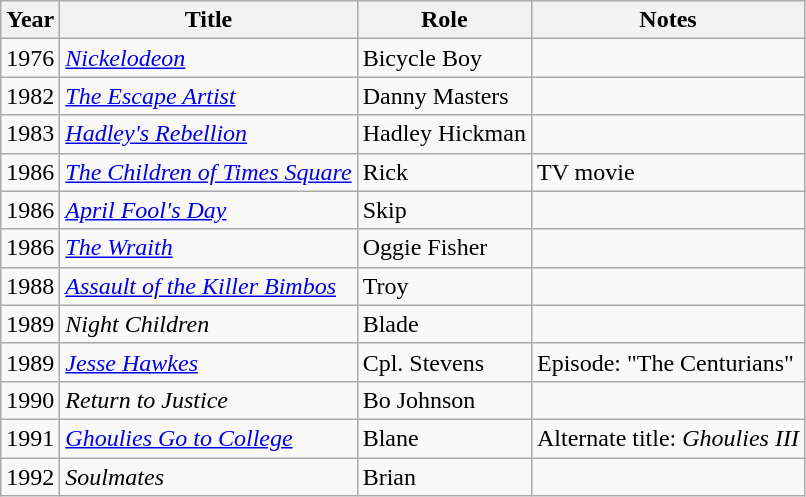<table class="wikitable">
<tr>
<th>Year</th>
<th>Title</th>
<th>Role</th>
<th>Notes</th>
</tr>
<tr>
<td>1976</td>
<td><em><a href='#'>Nickelodeon</a></em></td>
<td>Bicycle Boy</td>
<td></td>
</tr>
<tr>
<td>1982</td>
<td><em><a href='#'>The Escape Artist</a></em></td>
<td>Danny Masters</td>
<td></td>
</tr>
<tr>
<td>1983</td>
<td><em><a href='#'>Hadley's Rebellion</a></em></td>
<td>Hadley Hickman</td>
<td></td>
</tr>
<tr>
<td>1986</td>
<td><em><a href='#'>The Children of Times Square</a></em></td>
<td>Rick</td>
<td>TV movie</td>
</tr>
<tr>
<td>1986</td>
<td><em><a href='#'>April Fool's Day</a></em></td>
<td>Skip</td>
<td></td>
</tr>
<tr>
<td>1986</td>
<td><em><a href='#'>The Wraith</a></em></td>
<td>Oggie Fisher</td>
<td></td>
</tr>
<tr>
<td>1988</td>
<td><em><a href='#'>Assault of the Killer Bimbos</a></em></td>
<td>Troy</td>
<td></td>
</tr>
<tr>
<td>1989</td>
<td><em>Night Children</em></td>
<td>Blade</td>
<td></td>
</tr>
<tr>
<td>1989</td>
<td><em><a href='#'>Jesse Hawkes</a></em></td>
<td>Cpl. Stevens</td>
<td>Episode: "The Centurians"</td>
</tr>
<tr>
<td>1990</td>
<td><em>Return to Justice</em></td>
<td>Bo Johnson</td>
<td></td>
</tr>
<tr>
<td>1991</td>
<td><em><a href='#'>Ghoulies Go to College</a></em></td>
<td>Blane</td>
<td>Alternate title: <em>Ghoulies III</em></td>
</tr>
<tr>
<td>1992</td>
<td><em>Soulmates</em></td>
<td>Brian</td>
<td></td>
</tr>
</table>
